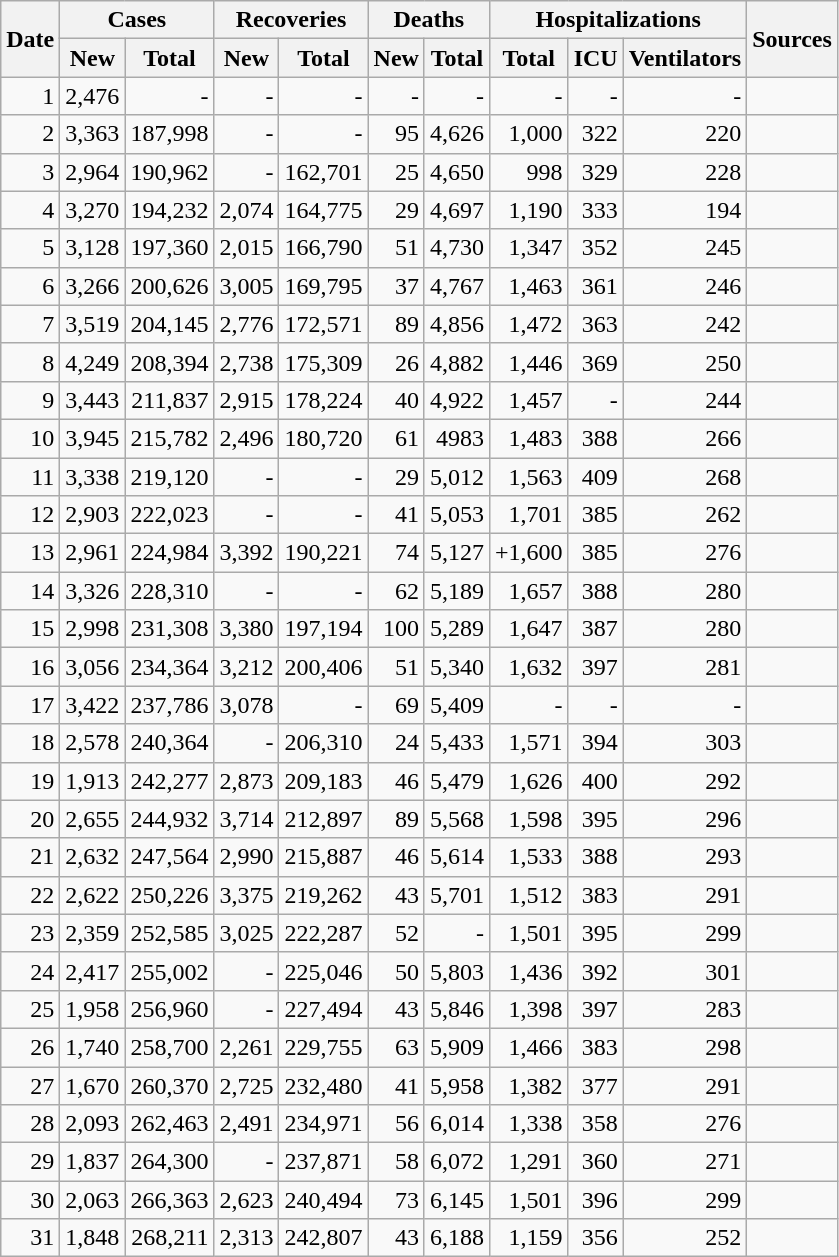<table class="wikitable sortable mw-collapsible mw-collapsed sticky-header-multi sort-under" style="text-align:right;">
<tr>
<th rowspan=2>Date</th>
<th colspan=2>Cases</th>
<th colspan=2>Recoveries</th>
<th colspan=2>Deaths</th>
<th colspan=3>Hospitalizations</th>
<th rowspan=2 class="unsortable">Sources</th>
</tr>
<tr>
<th>New</th>
<th>Total</th>
<th>New</th>
<th>Total</th>
<th>New</th>
<th>Total</th>
<th>Total</th>
<th>ICU</th>
<th>Ventilators</th>
</tr>
<tr>
<td>1</td>
<td>2,476</td>
<td>-</td>
<td>-</td>
<td>-</td>
<td>-</td>
<td>-</td>
<td>-</td>
<td>-</td>
<td>-</td>
<td></td>
</tr>
<tr>
<td>2</td>
<td>3,363</td>
<td>187,998</td>
<td>-</td>
<td>-</td>
<td>95</td>
<td>4,626</td>
<td>1,000</td>
<td>322</td>
<td>220</td>
<td></td>
</tr>
<tr>
<td>3</td>
<td>2,964</td>
<td>190,962</td>
<td>-</td>
<td>162,701</td>
<td>25</td>
<td>4,650</td>
<td>998</td>
<td>329</td>
<td>228</td>
<td></td>
</tr>
<tr>
<td>4</td>
<td>3,270</td>
<td>194,232</td>
<td>2,074</td>
<td>164,775</td>
<td>29</td>
<td>4,697</td>
<td>1,190</td>
<td>333</td>
<td>194</td>
<td></td>
</tr>
<tr>
<td>5</td>
<td>3,128</td>
<td>197,360</td>
<td>2,015</td>
<td>166,790</td>
<td>51</td>
<td>4,730</td>
<td>1,347</td>
<td>352</td>
<td>245</td>
<td></td>
</tr>
<tr>
<td>6</td>
<td>3,266</td>
<td>200,626</td>
<td>3,005</td>
<td>169,795</td>
<td>37</td>
<td>4,767</td>
<td>1,463</td>
<td>361</td>
<td>246</td>
<td></td>
</tr>
<tr>
<td>7</td>
<td>3,519</td>
<td>204,145</td>
<td>2,776</td>
<td>172,571</td>
<td>89</td>
<td>4,856</td>
<td>1,472</td>
<td>363</td>
<td>242</td>
<td></td>
</tr>
<tr>
<td>8</td>
<td>4,249</td>
<td>208,394</td>
<td>2,738</td>
<td>175,309</td>
<td>26</td>
<td>4,882</td>
<td>1,446</td>
<td>369</td>
<td>250</td>
<td></td>
</tr>
<tr>
<td>9</td>
<td>3,443</td>
<td>211,837</td>
<td>2,915</td>
<td>178,224</td>
<td>40</td>
<td>4,922</td>
<td>1,457</td>
<td>-</td>
<td>244</td>
<td></td>
</tr>
<tr>
<td>10</td>
<td>3,945</td>
<td>215,782</td>
<td>2,496</td>
<td>180,720</td>
<td>61</td>
<td>4983</td>
<td>1,483</td>
<td>388</td>
<td>266</td>
<td></td>
</tr>
<tr>
<td>11</td>
<td>3,338</td>
<td>219,120</td>
<td>-</td>
<td>-</td>
<td>29</td>
<td>5,012</td>
<td>1,563</td>
<td>409</td>
<td>268</td>
<td></td>
</tr>
<tr>
<td>12</td>
<td>2,903</td>
<td>222,023</td>
<td>-</td>
<td>-</td>
<td>41</td>
<td>5,053</td>
<td>1,701</td>
<td>385</td>
<td>262</td>
<td></td>
</tr>
<tr>
<td>13</td>
<td>2,961</td>
<td>224,984</td>
<td>3,392</td>
<td>190,221</td>
<td>74</td>
<td>5,127</td>
<td>+1,600</td>
<td>385</td>
<td>276</td>
<td></td>
</tr>
<tr>
<td>14</td>
<td>3,326</td>
<td>228,310</td>
<td>-</td>
<td>-</td>
<td>62</td>
<td>5,189</td>
<td>1,657</td>
<td>388</td>
<td>280</td>
<td></td>
</tr>
<tr>
<td>15</td>
<td>2,998</td>
<td>231,308</td>
<td>3,380</td>
<td>197,194</td>
<td>100</td>
<td>5,289</td>
<td>1,647</td>
<td>387</td>
<td>280</td>
<td></td>
</tr>
<tr>
<td>16</td>
<td>3,056</td>
<td>234,364</td>
<td>3,212</td>
<td>200,406</td>
<td>51</td>
<td>5,340</td>
<td>1,632</td>
<td>397</td>
<td>281</td>
<td></td>
</tr>
<tr>
<td>17</td>
<td>3,422</td>
<td>237,786</td>
<td>3,078</td>
<td>-</td>
<td>69</td>
<td>5,409</td>
<td>-</td>
<td>-</td>
<td>-</td>
<td></td>
</tr>
<tr>
<td>18</td>
<td>2,578</td>
<td>240,364</td>
<td>-</td>
<td>206,310</td>
<td>24</td>
<td>5,433</td>
<td>1,571</td>
<td>394</td>
<td>303</td>
<td></td>
</tr>
<tr>
<td>19</td>
<td>1,913</td>
<td>242,277</td>
<td>2,873</td>
<td>209,183</td>
<td>46</td>
<td>5,479</td>
<td>1,626</td>
<td>400</td>
<td>292</td>
<td></td>
</tr>
<tr>
<td>20</td>
<td>2,655</td>
<td>244,932</td>
<td>3,714</td>
<td>212,897</td>
<td>89</td>
<td>5,568</td>
<td>1,598</td>
<td>395</td>
<td>296</td>
<td></td>
</tr>
<tr>
<td>21</td>
<td>2,632</td>
<td>247,564</td>
<td>2,990</td>
<td>215,887</td>
<td>46</td>
<td>5,614</td>
<td>1,533</td>
<td>388</td>
<td>293</td>
<td></td>
</tr>
<tr>
<td>22</td>
<td>2,622</td>
<td>250,226</td>
<td>3,375</td>
<td>219,262</td>
<td>43</td>
<td>5,701</td>
<td>1,512</td>
<td>383</td>
<td>291</td>
<td></td>
</tr>
<tr>
<td>23</td>
<td>2,359</td>
<td>252,585</td>
<td>3,025</td>
<td>222,287</td>
<td>52</td>
<td>-</td>
<td>1,501</td>
<td>395</td>
<td>299</td>
<td></td>
</tr>
<tr>
<td>24</td>
<td>2,417</td>
<td>255,002</td>
<td>-</td>
<td>225,046</td>
<td>50</td>
<td>5,803</td>
<td>1,436</td>
<td>392</td>
<td>301</td>
<td></td>
</tr>
<tr>
<td>25</td>
<td>1,958</td>
<td>256,960</td>
<td>-</td>
<td>227,494</td>
<td>43</td>
<td>5,846</td>
<td>1,398</td>
<td>397</td>
<td>283</td>
<td></td>
</tr>
<tr>
<td>26</td>
<td>1,740</td>
<td>258,700</td>
<td>2,261</td>
<td>229,755</td>
<td>63</td>
<td>5,909</td>
<td>1,466</td>
<td>383</td>
<td>298</td>
<td></td>
</tr>
<tr>
<td>27</td>
<td>1,670</td>
<td>260,370</td>
<td>2,725</td>
<td>232,480</td>
<td>41</td>
<td>5,958</td>
<td>1,382</td>
<td>377</td>
<td>291</td>
<td></td>
</tr>
<tr>
<td>28</td>
<td>2,093</td>
<td>262,463</td>
<td>2,491</td>
<td>234,971</td>
<td>56</td>
<td>6,014</td>
<td>1,338</td>
<td>358</td>
<td>276</td>
<td></td>
</tr>
<tr>
<td>29</td>
<td>1,837</td>
<td>264,300</td>
<td>-</td>
<td>237,871</td>
<td>58</td>
<td>6,072</td>
<td>1,291</td>
<td>360</td>
<td>271</td>
<td></td>
</tr>
<tr>
<td>30</td>
<td>2,063</td>
<td>266,363</td>
<td>2,623</td>
<td>240,494</td>
<td>73</td>
<td>6,145</td>
<td>1,501</td>
<td>396</td>
<td>299</td>
<td></td>
</tr>
<tr>
<td>31</td>
<td>1,848</td>
<td>268,211</td>
<td>2,313</td>
<td>242,807</td>
<td>43</td>
<td>6,188</td>
<td>1,159</td>
<td>356</td>
<td>252</td>
<td></td>
</tr>
</table>
